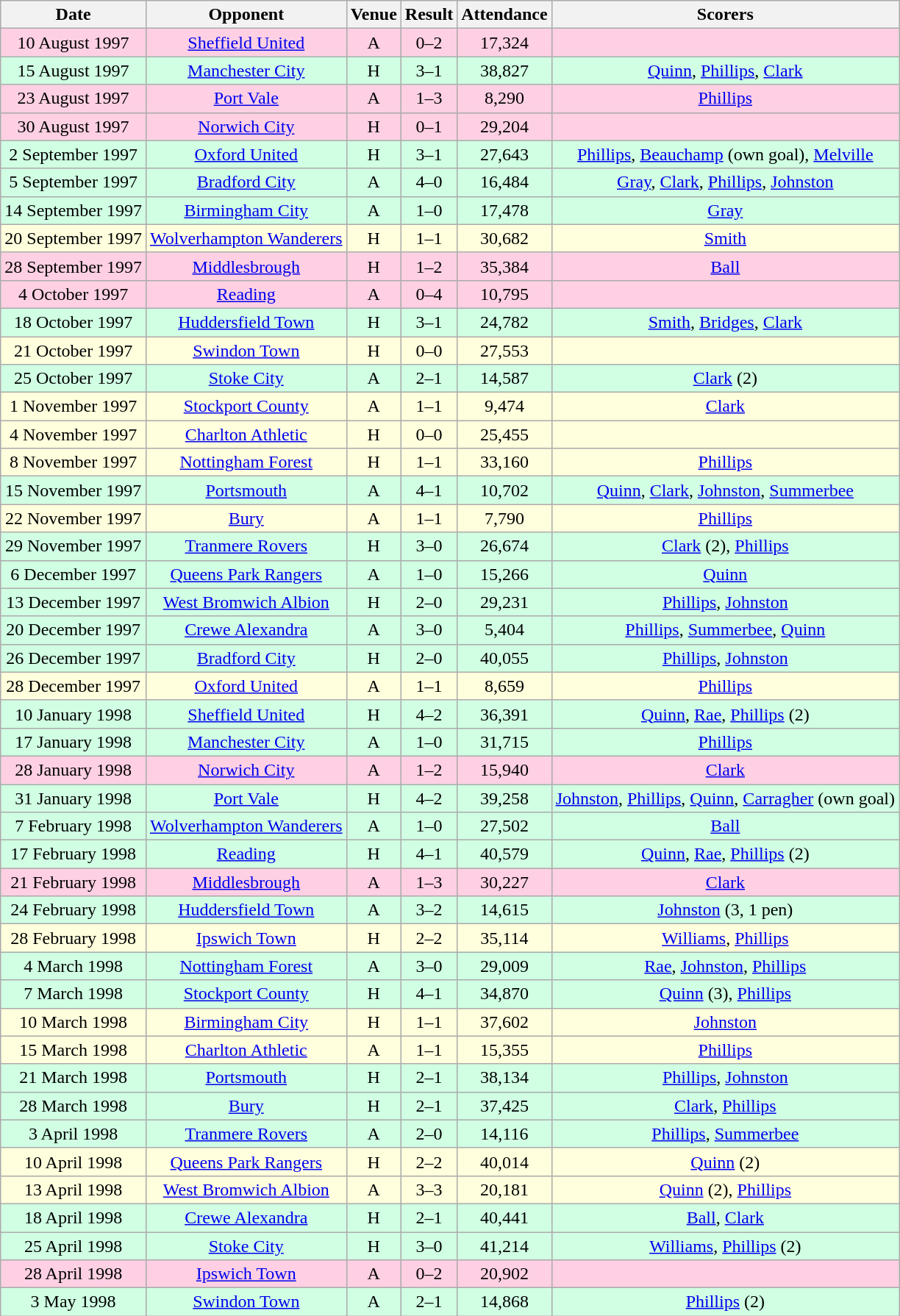<table class="wikitable sortable" style="font-size:100%; text-align:center">
<tr>
<th>Date</th>
<th>Opponent</th>
<th>Venue</th>
<th>Result</th>
<th>Attendance</th>
<th>Scorers</th>
</tr>
<tr style="background-color: #ffd0e3;">
<td>10 August 1997</td>
<td><a href='#'>Sheffield United</a></td>
<td>A</td>
<td>0–2</td>
<td>17,324</td>
<td></td>
</tr>
<tr style="background-color: #d0ffe3;">
<td>15 August 1997</td>
<td><a href='#'>Manchester City</a></td>
<td>H</td>
<td>3–1</td>
<td>38,827</td>
<td><a href='#'>Quinn</a>, <a href='#'>Phillips</a>, <a href='#'>Clark</a></td>
</tr>
<tr style="background-color: #ffd0e3;">
<td>23 August 1997</td>
<td><a href='#'>Port Vale</a></td>
<td>A</td>
<td>1–3</td>
<td>8,290</td>
<td><a href='#'>Phillips</a></td>
</tr>
<tr style="background-color: #ffd0e3;">
<td>30 August 1997</td>
<td><a href='#'>Norwich City</a></td>
<td>H</td>
<td>0–1</td>
<td>29,204</td>
<td></td>
</tr>
<tr style="background-color: #d0ffe3;">
<td>2 September 1997</td>
<td><a href='#'>Oxford United</a></td>
<td>H</td>
<td>3–1</td>
<td>27,643</td>
<td><a href='#'>Phillips</a>, <a href='#'>Beauchamp</a> (own goal), <a href='#'>Melville</a></td>
</tr>
<tr style="background-color: #d0ffe3;">
<td>5 September 1997</td>
<td><a href='#'>Bradford City</a></td>
<td>A</td>
<td>4–0</td>
<td>16,484</td>
<td><a href='#'>Gray</a>, <a href='#'>Clark</a>, <a href='#'>Phillips</a>, <a href='#'>Johnston</a></td>
</tr>
<tr style="background-color: #d0ffe3;">
<td>14 September 1997</td>
<td><a href='#'>Birmingham City</a></td>
<td>A</td>
<td>1–0</td>
<td>17,478</td>
<td><a href='#'>Gray</a></td>
</tr>
<tr style="background-color: #ffffdd;">
<td>20 September 1997</td>
<td><a href='#'>Wolverhampton Wanderers</a></td>
<td>H</td>
<td>1–1</td>
<td>30,682</td>
<td><a href='#'>Smith</a></td>
</tr>
<tr style="background-color: #ffd0e3;">
<td>28 September 1997</td>
<td><a href='#'>Middlesbrough</a></td>
<td>H</td>
<td>1–2</td>
<td>35,384</td>
<td><a href='#'>Ball</a></td>
</tr>
<tr style="background-color: #ffd0e3;">
<td>4 October 1997</td>
<td><a href='#'>Reading</a></td>
<td>A</td>
<td>0–4</td>
<td>10,795</td>
<td></td>
</tr>
<tr style="background-color: #d0ffe3;">
<td>18 October 1997</td>
<td><a href='#'>Huddersfield Town</a></td>
<td>H</td>
<td>3–1</td>
<td>24,782</td>
<td><a href='#'>Smith</a>, <a href='#'>Bridges</a>, <a href='#'>Clark</a></td>
</tr>
<tr style="background-color: #ffffdd;">
<td>21 October 1997</td>
<td><a href='#'>Swindon Town</a></td>
<td>H</td>
<td>0–0</td>
<td>27,553</td>
<td></td>
</tr>
<tr style="background-color: #d0ffe3;">
<td>25 October 1997</td>
<td><a href='#'>Stoke City</a></td>
<td>A</td>
<td>2–1</td>
<td>14,587</td>
<td><a href='#'>Clark</a> (2)</td>
</tr>
<tr style="background-color: #ffffdd;">
<td>1 November 1997</td>
<td><a href='#'>Stockport County</a></td>
<td>A</td>
<td>1–1</td>
<td>9,474</td>
<td><a href='#'>Clark</a></td>
</tr>
<tr style="background-color: #ffffdd;">
<td>4 November 1997</td>
<td><a href='#'>Charlton Athletic</a></td>
<td>H</td>
<td>0–0</td>
<td>25,455</td>
<td></td>
</tr>
<tr style="background-color: #ffffdd;">
<td>8 November 1997</td>
<td><a href='#'>Nottingham Forest</a></td>
<td>H</td>
<td>1–1</td>
<td>33,160</td>
<td><a href='#'>Phillips</a></td>
</tr>
<tr style="background-color: #d0ffe3;">
<td>15 November 1997</td>
<td><a href='#'>Portsmouth</a></td>
<td>A</td>
<td>4–1</td>
<td>10,702</td>
<td><a href='#'>Quinn</a>, <a href='#'>Clark</a>, <a href='#'>Johnston</a>, <a href='#'>Summerbee</a></td>
</tr>
<tr style="background-color: #ffffdd;">
<td>22 November 1997</td>
<td><a href='#'>Bury</a></td>
<td>A</td>
<td>1–1</td>
<td>7,790</td>
<td><a href='#'>Phillips</a></td>
</tr>
<tr style="background-color: #d0ffe3;">
<td>29 November 1997</td>
<td><a href='#'>Tranmere Rovers</a></td>
<td>H</td>
<td>3–0</td>
<td>26,674</td>
<td><a href='#'>Clark</a> (2), <a href='#'>Phillips</a></td>
</tr>
<tr style="background-color: #d0ffe3;">
<td>6 December 1997</td>
<td><a href='#'>Queens Park Rangers</a></td>
<td>A</td>
<td>1–0</td>
<td>15,266</td>
<td><a href='#'>Quinn</a></td>
</tr>
<tr style="background-color: #d0ffe3;">
<td>13 December 1997</td>
<td><a href='#'>West Bromwich Albion</a></td>
<td>H</td>
<td>2–0</td>
<td>29,231</td>
<td><a href='#'>Phillips</a>, <a href='#'>Johnston</a></td>
</tr>
<tr style="background-color: #d0ffe3;">
<td>20 December 1997</td>
<td><a href='#'>Crewe Alexandra</a></td>
<td>A</td>
<td>3–0</td>
<td>5,404</td>
<td><a href='#'>Phillips</a>, <a href='#'>Summerbee</a>, <a href='#'>Quinn</a></td>
</tr>
<tr style="background-color: #d0ffe3;">
<td>26 December 1997</td>
<td><a href='#'>Bradford City</a></td>
<td>H</td>
<td>2–0</td>
<td>40,055</td>
<td><a href='#'>Phillips</a>, <a href='#'>Johnston</a></td>
</tr>
<tr style="background-color: #ffffdd;">
<td>28 December 1997</td>
<td><a href='#'>Oxford United</a></td>
<td>A</td>
<td>1–1</td>
<td>8,659</td>
<td><a href='#'>Phillips</a></td>
</tr>
<tr style="background-color: #d0ffe3;">
<td>10 January 1998</td>
<td><a href='#'>Sheffield United</a></td>
<td>H</td>
<td>4–2</td>
<td>36,391</td>
<td><a href='#'>Quinn</a>, <a href='#'>Rae</a>, <a href='#'>Phillips</a> (2)</td>
</tr>
<tr style="background-color: #d0ffe3;">
<td>17 January 1998</td>
<td><a href='#'>Manchester City</a></td>
<td>A</td>
<td>1–0</td>
<td>31,715</td>
<td><a href='#'>Phillips</a></td>
</tr>
<tr style="background-color: #ffd0e3;">
<td>28 January 1998</td>
<td><a href='#'>Norwich City</a></td>
<td>A</td>
<td>1–2</td>
<td>15,940</td>
<td><a href='#'>Clark</a></td>
</tr>
<tr style="background-color: #d0ffe3;">
<td>31 January 1998</td>
<td><a href='#'>Port Vale</a></td>
<td>H</td>
<td>4–2</td>
<td>39,258</td>
<td><a href='#'>Johnston</a>, <a href='#'>Phillips</a>, <a href='#'>Quinn</a>, <a href='#'>Carragher</a> (own goal)</td>
</tr>
<tr style="background-color: #d0ffe3;">
<td>7 February 1998</td>
<td><a href='#'>Wolverhampton Wanderers</a></td>
<td>A</td>
<td>1–0</td>
<td>27,502</td>
<td><a href='#'>Ball</a></td>
</tr>
<tr style="background-color: #d0ffe3;">
<td>17 February 1998</td>
<td><a href='#'>Reading</a></td>
<td>H</td>
<td>4–1</td>
<td>40,579</td>
<td><a href='#'>Quinn</a>, <a href='#'>Rae</a>, <a href='#'>Phillips</a> (2)</td>
</tr>
<tr style="background-color: #ffd0e3;">
<td>21 February 1998</td>
<td><a href='#'>Middlesbrough</a></td>
<td>A</td>
<td>1–3</td>
<td>30,227</td>
<td><a href='#'>Clark</a></td>
</tr>
<tr style="background-color: #d0ffe3;">
<td>24 February 1998</td>
<td><a href='#'>Huddersfield Town</a></td>
<td>A</td>
<td>3–2</td>
<td>14,615</td>
<td><a href='#'>Johnston</a> (3, 1 pen)</td>
</tr>
<tr style="background-color: #ffffdd;">
<td>28 February 1998</td>
<td><a href='#'>Ipswich Town</a></td>
<td>H</td>
<td>2–2</td>
<td>35,114</td>
<td><a href='#'>Williams</a>, <a href='#'>Phillips</a></td>
</tr>
<tr style="background-color: #d0ffe3;">
<td>4 March 1998</td>
<td><a href='#'>Nottingham Forest</a></td>
<td>A</td>
<td>3–0</td>
<td>29,009</td>
<td><a href='#'>Rae</a>, <a href='#'>Johnston</a>, <a href='#'>Phillips</a></td>
</tr>
<tr style="background-color: #d0ffe3;">
<td>7 March 1998</td>
<td><a href='#'>Stockport County</a></td>
<td>H</td>
<td>4–1</td>
<td>34,870</td>
<td><a href='#'>Quinn</a> (3), <a href='#'>Phillips</a></td>
</tr>
<tr style="background-color: #ffffdd;">
<td>10 March 1998</td>
<td><a href='#'>Birmingham City</a></td>
<td>H</td>
<td>1–1</td>
<td>37,602</td>
<td><a href='#'>Johnston</a></td>
</tr>
<tr style="background-color: #ffffdd;">
<td>15 March 1998</td>
<td><a href='#'>Charlton Athletic</a></td>
<td>A</td>
<td>1–1</td>
<td>15,355</td>
<td><a href='#'>Phillips</a></td>
</tr>
<tr style="background-color: #d0ffe3;">
<td>21 March 1998</td>
<td><a href='#'>Portsmouth</a></td>
<td>H</td>
<td>2–1</td>
<td>38,134</td>
<td><a href='#'>Phillips</a>, <a href='#'>Johnston</a></td>
</tr>
<tr style="background-color: #d0ffe3;">
<td>28 March 1998</td>
<td><a href='#'>Bury</a></td>
<td>H</td>
<td>2–1</td>
<td>37,425</td>
<td><a href='#'>Clark</a>, <a href='#'>Phillips</a></td>
</tr>
<tr style="background-color: #d0ffe3;">
<td>3 April 1998</td>
<td><a href='#'>Tranmere Rovers</a></td>
<td>A</td>
<td>2–0</td>
<td>14,116</td>
<td><a href='#'>Phillips</a>, <a href='#'>Summerbee</a></td>
</tr>
<tr style="background-color: #ffffdd;">
<td>10 April 1998</td>
<td><a href='#'>Queens Park Rangers</a></td>
<td>H</td>
<td>2–2</td>
<td>40,014</td>
<td><a href='#'>Quinn</a> (2)</td>
</tr>
<tr style="background-color: #ffffdd;">
<td>13 April 1998</td>
<td><a href='#'>West Bromwich Albion</a></td>
<td>A</td>
<td>3–3</td>
<td>20,181</td>
<td><a href='#'>Quinn</a> (2), <a href='#'>Phillips</a></td>
</tr>
<tr style="background-color: #d0ffe3;">
<td>18 April 1998</td>
<td><a href='#'>Crewe Alexandra</a></td>
<td>H</td>
<td>2–1</td>
<td>40,441</td>
<td><a href='#'>Ball</a>, <a href='#'>Clark</a></td>
</tr>
<tr style="background-color: #d0ffe3;">
<td>25 April 1998</td>
<td><a href='#'>Stoke City</a></td>
<td>H</td>
<td>3–0</td>
<td>41,214</td>
<td><a href='#'>Williams</a>, <a href='#'>Phillips</a> (2)</td>
</tr>
<tr style="background-color: #ffd0e3;">
<td>28 April 1998</td>
<td><a href='#'>Ipswich Town</a></td>
<td>A</td>
<td>0–2</td>
<td>20,902</td>
<td></td>
</tr>
<tr style="background-color: #d0ffe3;">
<td>3 May 1998</td>
<td><a href='#'>Swindon Town</a></td>
<td>A</td>
<td>2–1</td>
<td>14,868</td>
<td><a href='#'>Phillips</a> (2)</td>
</tr>
</table>
